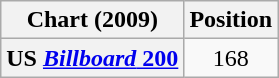<table class="wikitable plainrowheaders" style="text-align:center">
<tr>
<th scope="col">Chart (2009)</th>
<th scope="col">Position</th>
</tr>
<tr>
<th scope="row">US <a href='#'><em>Billboard</em> 200</a></th>
<td>168</td>
</tr>
</table>
